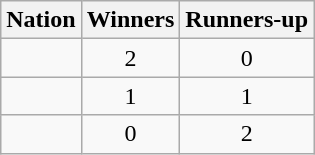<table class="wikitable sortable">
<tr>
<th>Nation</th>
<th>Winners</th>
<th>Runners-up</th>
</tr>
<tr>
<td></td>
<td align=center>2</td>
<td align=center>0</td>
</tr>
<tr>
<td></td>
<td align=center>1</td>
<td align=center>1</td>
</tr>
<tr>
<td></td>
<td align=center>0</td>
<td align=center>2</td>
</tr>
</table>
